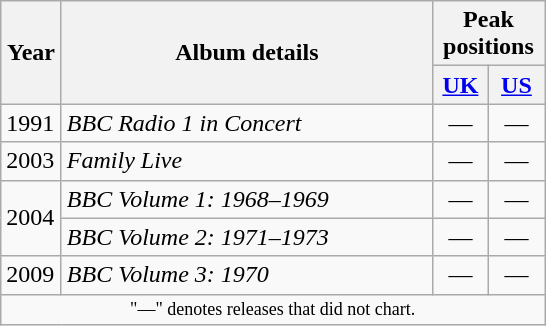<table class="wikitable" border="1">
<tr>
<th rowspan=2 width=33>Year</th>
<th rowspan=2 width=240>Album details</th>
<th colspan=2>Peak positions</th>
</tr>
<tr>
<th width="30"><a href='#'>UK</a><br></th>
<th width="30"><a href='#'>US</a><br></th>
</tr>
<tr>
<td>1991</td>
<td><em>BBC Radio 1 in Concert</em></td>
<td align="center" >—</td>
<td align="center" >—</td>
</tr>
<tr>
<td>2003</td>
<td><em>Family Live</em></td>
<td align="center" >—</td>
<td align="center" >—</td>
</tr>
<tr>
<td rowspan="2">2004</td>
<td><em>BBC Volume 1: 1968–1969</em></td>
<td align="center" >—</td>
<td align="center" >—</td>
</tr>
<tr>
<td><em>BBC Volume 2: 1971–1973</em></td>
<td align="center" >—</td>
<td align="center" >—</td>
</tr>
<tr>
<td>2009</td>
<td><em>BBC Volume 3: 1970</em></td>
<td align="center" >—</td>
<td align="center" >—</td>
</tr>
<tr>
<td colspan="7" style="text-align:center; font-size:9pt;">"—" denotes releases that did not chart.</td>
</tr>
</table>
